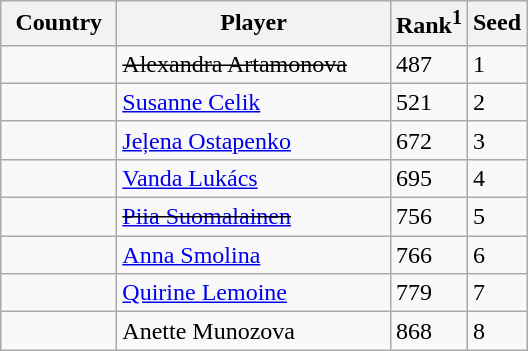<table class="sortable wikitable">
<tr>
<th width="70">Country</th>
<th width="175">Player</th>
<th>Rank<sup>1</sup></th>
<th>Seed</th>
</tr>
<tr>
<td></td>
<td><s>Alexandra Artamonova</s></td>
<td>487</td>
<td>1</td>
</tr>
<tr>
<td></td>
<td><a href='#'>Susanne Celik</a></td>
<td>521</td>
<td>2</td>
</tr>
<tr>
<td></td>
<td><a href='#'>Jeļena Ostapenko</a></td>
<td>672</td>
<td>3</td>
</tr>
<tr>
<td></td>
<td><a href='#'>Vanda Lukács</a></td>
<td>695</td>
<td>4</td>
</tr>
<tr>
<td></td>
<td><s><a href='#'>Piia Suomalainen</a></s></td>
<td>756</td>
<td>5</td>
</tr>
<tr>
<td></td>
<td><a href='#'>Anna Smolina</a></td>
<td>766</td>
<td>6</td>
</tr>
<tr>
<td></td>
<td><a href='#'>Quirine Lemoine</a></td>
<td>779</td>
<td>7</td>
</tr>
<tr>
<td></td>
<td>Anette Munozova</td>
<td>868</td>
<td>8</td>
</tr>
</table>
